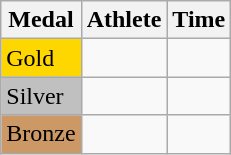<table class="wikitable">
<tr>
<th>Medal</th>
<th>Athlete</th>
<th>Time</th>
</tr>
<tr>
<td bgcolor="gold">Gold</td>
<td></td>
<td></td>
</tr>
<tr>
<td bgcolor="silver">Silver</td>
<td></td>
<td></td>
</tr>
<tr>
<td bgcolor="CC9966">Bronze</td>
<td></td>
<td></td>
</tr>
</table>
